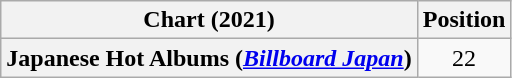<table class="wikitable plainrowheaders" style="text-align:center">
<tr>
<th scope="col">Chart (2021)</th>
<th scope="col">Position</th>
</tr>
<tr>
<th scope="row">Japanese Hot Albums (<em><a href='#'>Billboard Japan</a></em>)</th>
<td>22</td>
</tr>
</table>
